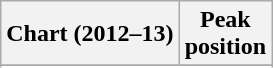<table class="wikitable sortable plainrowheaders" border="1">
<tr>
<th scope="col">Chart (2012–13)</th>
<th scope="col">Peak<br>position</th>
</tr>
<tr>
</tr>
<tr>
</tr>
<tr>
</tr>
<tr>
</tr>
<tr>
</tr>
<tr>
</tr>
<tr>
</tr>
<tr>
</tr>
<tr>
</tr>
</table>
